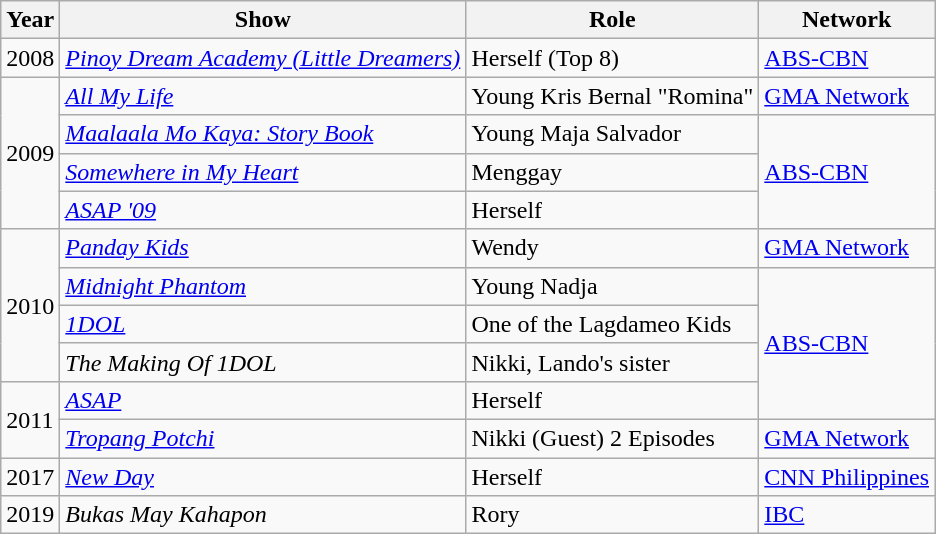<table class="wikitable">
<tr>
<th>Year</th>
<th>Show</th>
<th>Role</th>
<th>Network</th>
</tr>
<tr>
<td>2008</td>
<td><em><a href='#'>Pinoy Dream Academy (Little Dreamers)</a></em></td>
<td>Herself (Top 8)</td>
<td><a href='#'>ABS-CBN</a></td>
</tr>
<tr>
<td rowspan="4">2009</td>
<td><em><a href='#'>All My Life</a></em></td>
<td>Young Kris Bernal "Romina"</td>
<td><a href='#'>GMA Network</a></td>
</tr>
<tr>
<td><em><a href='#'>Maalaala Mo Kaya: Story Book</a></em></td>
<td>Young Maja Salvador</td>
<td rowspan="3"><a href='#'>ABS-CBN</a></td>
</tr>
<tr>
<td><em><a href='#'>Somewhere in My Heart</a></em></td>
<td>Menggay</td>
</tr>
<tr>
<td><em><a href='#'>ASAP '09</a></em></td>
<td>Herself</td>
</tr>
<tr>
<td rowspan="4">2010</td>
<td><em><a href='#'>Panday Kids</a></em></td>
<td>Wendy</td>
<td><a href='#'>GMA Network</a></td>
</tr>
<tr>
<td><em><a href='#'>Midnight Phantom</a></em></td>
<td>Young Nadja</td>
<td rowspan="4"><a href='#'>ABS-CBN</a></td>
</tr>
<tr>
<td><em><a href='#'>1DOL</a></em></td>
<td>One of the Lagdameo Kids</td>
</tr>
<tr>
<td><em>The Making Of 1DOL</em></td>
<td>Nikki, Lando's sister</td>
</tr>
<tr>
<td rowspan="2">2011</td>
<td><em><a href='#'>ASAP</a></em></td>
<td>Herself</td>
</tr>
<tr>
<td><em><a href='#'>Tropang Potchi</a></em></td>
<td>Nikki (Guest) 2 Episodes</td>
<td><a href='#'>GMA Network</a></td>
</tr>
<tr>
<td>2017</td>
<td><em><a href='#'>New Day</a></em></td>
<td>Herself</td>
<td><a href='#'>CNN Philippines</a></td>
</tr>
<tr>
<td>2019</td>
<td><em>Bukas May Kahapon</em></td>
<td>Rory</td>
<td><a href='#'>IBC</a></td>
</tr>
</table>
